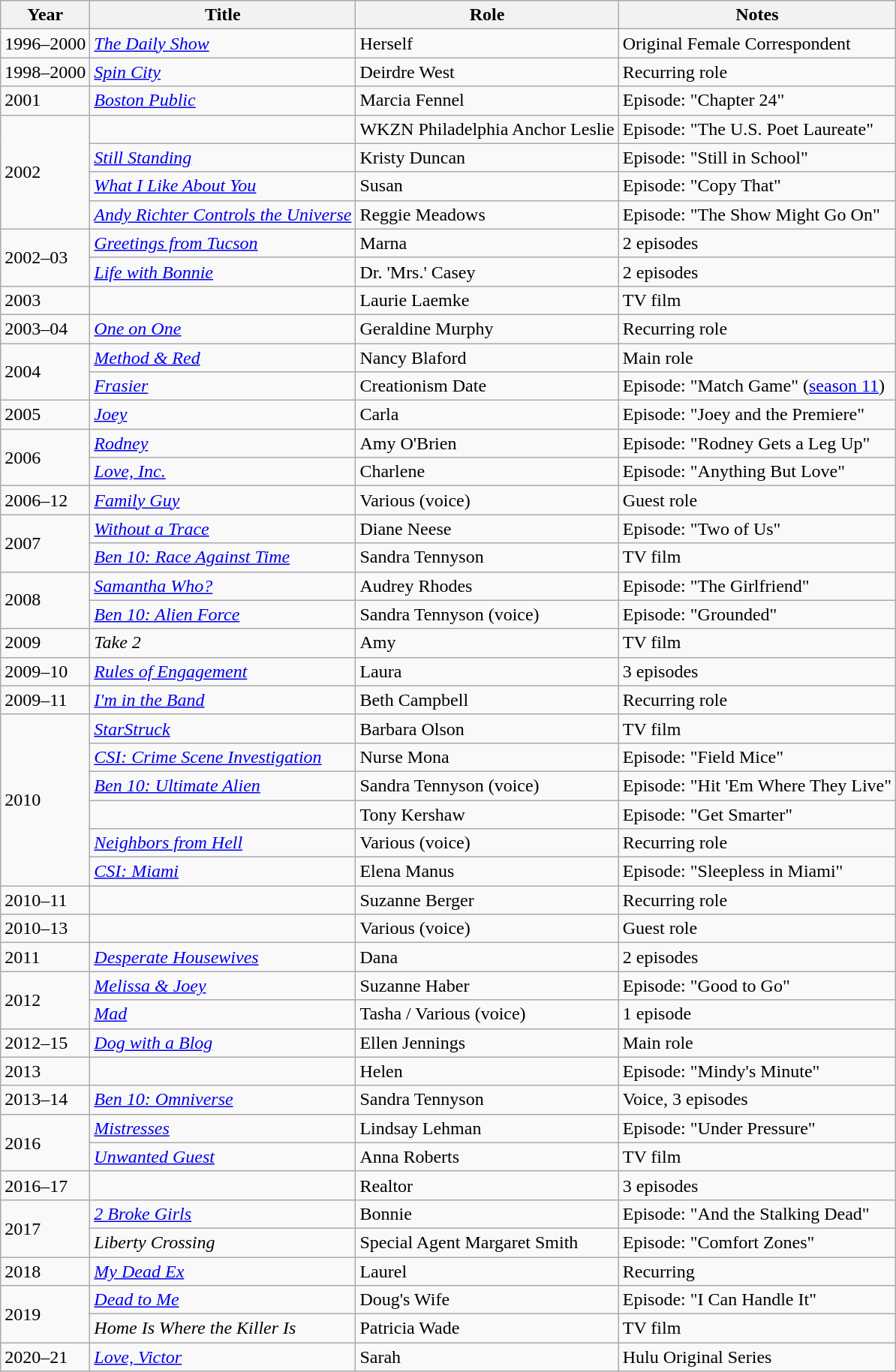<table class="wikitable sortable">
<tr>
<th>Year</th>
<th>Title</th>
<th>Role</th>
<th class="unsortable">Notes</th>
</tr>
<tr>
<td>1996–2000</td>
<td><em><a href='#'>The Daily Show</a></em></td>
<td>Herself</td>
<td>Original Female Correspondent</td>
</tr>
<tr>
<td>1998–2000</td>
<td><em><a href='#'>Spin City</a></em></td>
<td>Deirdre West</td>
<td>Recurring role</td>
</tr>
<tr>
<td>2001</td>
<td><em><a href='#'>Boston Public</a></em></td>
<td>Marcia Fennel</td>
<td>Episode: "Chapter 24"</td>
</tr>
<tr>
<td rowspan="4">2002</td>
<td><em></em></td>
<td>WKZN Philadelphia Anchor Leslie</td>
<td>Episode: "The U.S. Poet Laureate"</td>
</tr>
<tr>
<td><em><a href='#'>Still Standing</a></em></td>
<td>Kristy Duncan</td>
<td>Episode: "Still in School"</td>
</tr>
<tr>
<td><em><a href='#'>What I Like About You</a></em></td>
<td>Susan</td>
<td>Episode: "Copy That"</td>
</tr>
<tr>
<td><em><a href='#'>Andy Richter Controls the Universe</a></em></td>
<td>Reggie Meadows</td>
<td>Episode: "The Show Might Go On"</td>
</tr>
<tr>
<td rowspan="2">2002–03</td>
<td><em><a href='#'>Greetings from Tucson</a></em></td>
<td>Marna</td>
<td>2 episodes</td>
</tr>
<tr>
<td><em><a href='#'>Life with Bonnie</a></em></td>
<td>Dr. 'Mrs.' Casey</td>
<td>2 episodes</td>
</tr>
<tr>
<td>2003</td>
<td><em></em></td>
<td>Laurie Laemke</td>
<td>TV film</td>
</tr>
<tr>
<td>2003–04</td>
<td><em><a href='#'>One on One</a></em></td>
<td>Geraldine Murphy</td>
<td>Recurring role</td>
</tr>
<tr>
<td rowspan="2">2004</td>
<td><em><a href='#'>Method & Red</a></em></td>
<td>Nancy Blaford</td>
<td>Main role</td>
</tr>
<tr>
<td><em><a href='#'>Frasier</a></em></td>
<td>Creationism Date</td>
<td>Episode: "Match Game" (<a href='#'>season 11</a>)</td>
</tr>
<tr>
<td>2005</td>
<td><em><a href='#'>Joey</a></em></td>
<td>Carla</td>
<td>Episode: "Joey and the Premiere"</td>
</tr>
<tr>
<td rowspan="2">2006</td>
<td><em><a href='#'>Rodney</a></em></td>
<td>Amy O'Brien</td>
<td>Episode: "Rodney Gets a Leg Up"</td>
</tr>
<tr>
<td><em><a href='#'>Love, Inc.</a></em></td>
<td>Charlene</td>
<td>Episode: "Anything But Love"</td>
</tr>
<tr>
<td>2006–12</td>
<td><em><a href='#'>Family Guy</a></em></td>
<td>Various (voice)</td>
<td>Guest role</td>
</tr>
<tr>
<td rowspan="2">2007</td>
<td><em><a href='#'>Without a Trace</a></em></td>
<td>Diane Neese</td>
<td>Episode: "Two of Us"</td>
</tr>
<tr>
<td><em><a href='#'>Ben 10: Race Against Time</a></em></td>
<td>Sandra Tennyson</td>
<td>TV film</td>
</tr>
<tr>
<td rowspan="2">2008</td>
<td><em><a href='#'>Samantha Who?</a></em></td>
<td>Audrey Rhodes</td>
<td>Episode: "The Girlfriend"</td>
</tr>
<tr>
<td><em><a href='#'>Ben 10: Alien Force</a></em></td>
<td>Sandra Tennyson (voice)</td>
<td>Episode: "Grounded"</td>
</tr>
<tr>
<td>2009</td>
<td><em>Take 2</em></td>
<td>Amy</td>
<td>TV film</td>
</tr>
<tr>
<td>2009–10</td>
<td><em><a href='#'>Rules of Engagement</a></em></td>
<td>Laura</td>
<td>3 episodes</td>
</tr>
<tr>
<td>2009–11</td>
<td><em><a href='#'>I'm in the Band</a></em></td>
<td>Beth Campbell</td>
<td>Recurring role</td>
</tr>
<tr>
<td rowspan="6">2010</td>
<td><em><a href='#'>StarStruck</a></em></td>
<td>Barbara Olson</td>
<td>TV film</td>
</tr>
<tr>
<td><em><a href='#'>CSI: Crime Scene Investigation</a></em></td>
<td>Nurse Mona</td>
<td>Episode: "Field Mice"</td>
</tr>
<tr>
<td><em><a href='#'>Ben 10: Ultimate Alien</a></em></td>
<td>Sandra Tennyson (voice)</td>
<td>Episode: "Hit 'Em Where They Live"</td>
</tr>
<tr>
<td><em></em></td>
<td>Tony Kershaw</td>
<td>Episode: "Get Smarter"</td>
</tr>
<tr>
<td><em><a href='#'>Neighbors from Hell</a></em></td>
<td>Various (voice)</td>
<td>Recurring role</td>
</tr>
<tr>
<td><em><a href='#'>CSI: Miami</a></em></td>
<td>Elena Manus</td>
<td>Episode: "Sleepless in Miami"</td>
</tr>
<tr>
<td>2010–11</td>
<td><em></em></td>
<td>Suzanne Berger</td>
<td>Recurring role</td>
</tr>
<tr>
<td>2010–13</td>
<td><em></em></td>
<td>Various (voice)</td>
<td>Guest role</td>
</tr>
<tr>
<td>2011</td>
<td><em><a href='#'>Desperate Housewives</a></em></td>
<td>Dana</td>
<td>2 episodes</td>
</tr>
<tr>
<td rowspan="2">2012</td>
<td><em><a href='#'>Melissa & Joey</a></em></td>
<td>Suzanne Haber</td>
<td>Episode: "Good to Go"</td>
</tr>
<tr>
<td><em><a href='#'>Mad</a></em></td>
<td>Tasha / Various (voice)</td>
<td>1 episode</td>
</tr>
<tr>
<td>2012–15</td>
<td><em><a href='#'>Dog with a Blog</a></em></td>
<td>Ellen Jennings</td>
<td>Main role</td>
</tr>
<tr>
<td>2013</td>
<td><em></em></td>
<td>Helen</td>
<td>Episode: "Mindy's Minute"</td>
</tr>
<tr>
<td>2013–14</td>
<td><em><a href='#'>Ben 10: Omniverse</a></em></td>
<td>Sandra Tennyson</td>
<td>Voice, 3 episodes</td>
</tr>
<tr>
<td rowspan="2">2016</td>
<td><em><a href='#'>Mistresses</a></em></td>
<td>Lindsay Lehman</td>
<td>Episode: "Under Pressure"</td>
</tr>
<tr>
<td><em><a href='#'>Unwanted Guest</a></em></td>
<td>Anna Roberts</td>
<td>TV film</td>
</tr>
<tr>
<td>2016–17</td>
<td><em></em></td>
<td>Realtor</td>
<td>3 episodes</td>
</tr>
<tr>
<td rowspan="2">2017</td>
<td><em><a href='#'>2 Broke Girls</a></em></td>
<td>Bonnie</td>
<td>Episode: "And the Stalking Dead"</td>
</tr>
<tr>
<td><em>Liberty Crossing</em></td>
<td>Special Agent Margaret Smith</td>
<td>Episode: "Comfort Zones"</td>
</tr>
<tr>
<td>2018</td>
<td><em><a href='#'>My Dead Ex</a></em></td>
<td>Laurel</td>
<td>Recurring</td>
</tr>
<tr>
<td rowspan="2">2019</td>
<td><em><a href='#'>Dead to Me</a></em></td>
<td>Doug's Wife</td>
<td>Episode: "I Can Handle It"</td>
</tr>
<tr>
<td><em>Home Is Where the Killer Is</em></td>
<td>Patricia Wade</td>
<td>TV film</td>
</tr>
<tr>
<td>2020–21</td>
<td><em><a href='#'>Love, Victor</a></em></td>
<td>Sarah</td>
<td>Hulu Original Series</td>
</tr>
</table>
